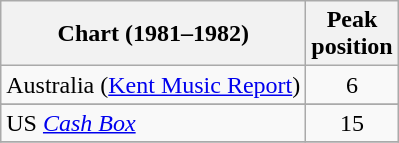<table class="wikitable sortable">
<tr>
<th>Chart (1981–1982)</th>
<th>Peak<br>position</th>
</tr>
<tr>
<td>Australia (<a href='#'>Kent Music Report</a>)</td>
<td align="center">6</td>
</tr>
<tr>
</tr>
<tr>
</tr>
<tr>
</tr>
<tr>
</tr>
<tr>
</tr>
<tr>
</tr>
<tr>
</tr>
<tr>
</tr>
<tr>
</tr>
<tr>
</tr>
<tr>
<td>US <a href='#'><em>Cash Box</em></a></td>
<td align="center">15</td>
</tr>
<tr>
</tr>
</table>
